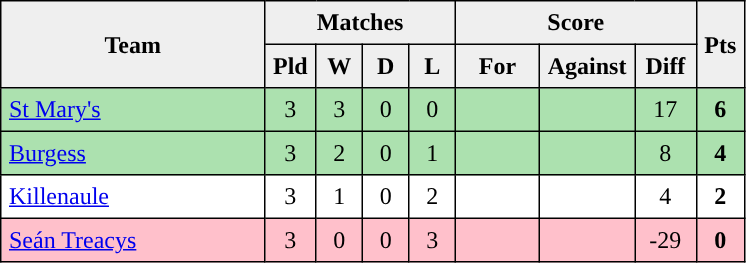<table style=border-collapse:collapse border=1 cellspacing=0 cellpadding=5>
<tr align=center bgcolor=#efefef>
<th rowspan=2 width=165>Team</th>
<th colspan=4>Matches</th>
<th colspan=3>Score</th>
<th rowspan=2width=20>Pts</th>
</tr>
<tr align=center bgcolor=#efefef>
<th width=20>Pld</th>
<th width=20>W</th>
<th width=20>D</th>
<th width=20>L</th>
<th width=45>For</th>
<th width=45>Against</th>
<th width=30>Diff</th>
</tr>
<tr align=center style="background:#ACE1AF;">
<td style="text-align:left;"><a href='#'>St Mary's</a></td>
<td>3</td>
<td>3</td>
<td>0</td>
<td>0</td>
<td></td>
<td></td>
<td>17</td>
<td><strong>6</strong></td>
</tr>
<tr align=center style="background:#ACE1AF;">
<td style="text-align:left;"><a href='#'>Burgess</a></td>
<td>3</td>
<td>2</td>
<td>0</td>
<td>1</td>
<td></td>
<td></td>
<td>8</td>
<td><strong>4</strong></td>
</tr>
<tr align=center>
<td style="text-align:left;"><a href='#'>Killenaule</a></td>
<td>3</td>
<td>1</td>
<td>0</td>
<td>2</td>
<td></td>
<td></td>
<td>4</td>
<td><strong>2</strong></td>
</tr>
<tr align=center style="background:#FFC0CB;">
<td style="text-align:left;"><a href='#'>Seán Treacys</a></td>
<td>3</td>
<td>0</td>
<td>0</td>
<td>3</td>
<td></td>
<td></td>
<td>-29</td>
<td><strong>0</strong></td>
</tr>
</table>
